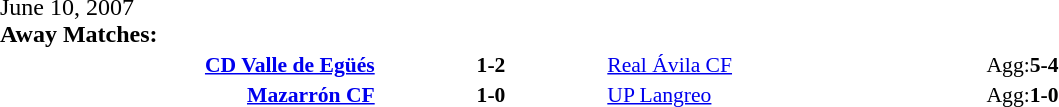<table width=100% cellspacing=1>
<tr>
<th width=20%></th>
<th width=12%></th>
<th width=20%></th>
<th></th>
</tr>
<tr>
<td>June 10, 2007<br><strong>Away Matches:</strong></td>
</tr>
<tr style=font-size:90%>
<td align=right><strong><a href='#'>CD Valle de Egüés</a></strong></td>
<td align=center><strong>1-2</strong></td>
<td><a href='#'>Real Ávila CF</a></td>
<td>Agg:<strong>5-4</strong></td>
</tr>
<tr style=font-size:90%>
<td align=right><strong><a href='#'>Mazarrón CF</a></strong></td>
<td align=center><strong>1-0</strong></td>
<td><a href='#'>UP Langreo</a></td>
<td>Agg:<strong>1-0</strong></td>
</tr>
</table>
